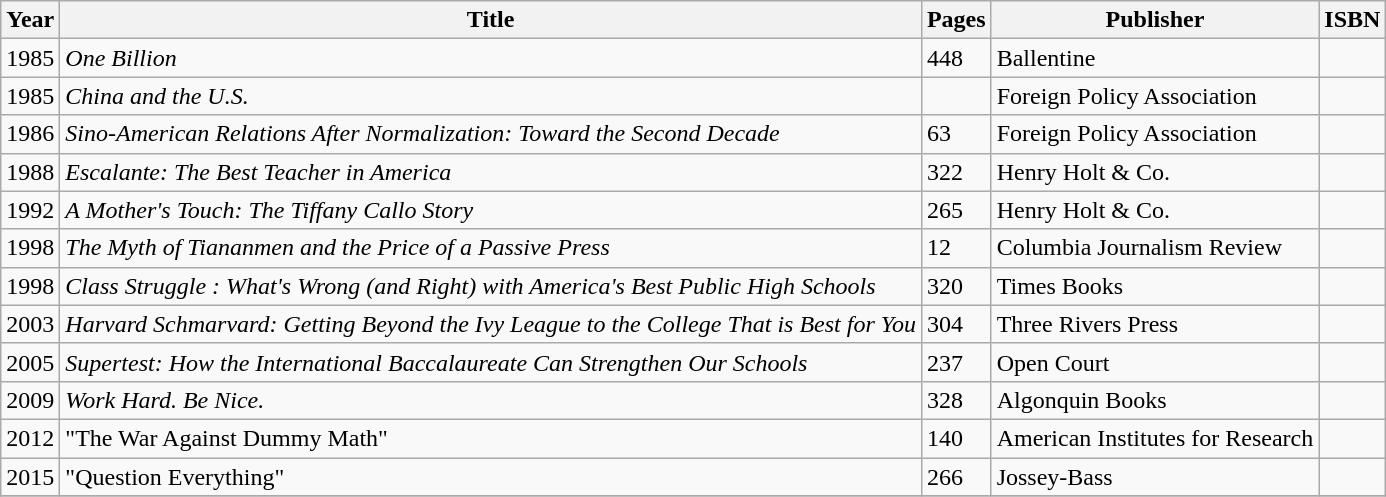<table class="wikitable sortable" style="text-align:left">
<tr>
<th bgcolor="#e5e5e5">Year</th>
<th bgcolor="#e5e5e5">Title</th>
<th bgcolor="#e5e5e5">Pages</th>
<th bgcolor="#e5e5e5">Publisher</th>
<th bgcolor="#e5e5e5">ISBN</th>
</tr>
<tr>
<td>1985</td>
<td><em>One Billion</em></td>
<td>448</td>
<td>Ballentine</td>
<td></td>
</tr>
<tr>
<td>1985</td>
<td><em>China and the U.S.</em></td>
<td></td>
<td>Foreign Policy Association</td>
<td></td>
</tr>
<tr>
<td>1986</td>
<td><em>Sino-American Relations After Normalization: Toward the Second Decade</em></td>
<td>63</td>
<td>Foreign Policy Association</td>
<td></td>
</tr>
<tr>
<td>1988</td>
<td><em>Escalante: The Best Teacher in America</em></td>
<td>322</td>
<td>Henry Holt & Co.</td>
<td></td>
</tr>
<tr>
<td>1992</td>
<td><em>A Mother's Touch: The Tiffany Callo Story</em></td>
<td>265</td>
<td>Henry Holt & Co.</td>
<td></td>
</tr>
<tr>
<td>1998</td>
<td><em>The Myth of Tiananmen and the Price of a Passive Press</em></td>
<td>12</td>
<td>Columbia Journalism Review</td>
<td></td>
</tr>
<tr>
<td>1998</td>
<td><em>Class Struggle : What's Wrong (and Right) with America's Best Public High Schools</em></td>
<td>320</td>
<td>Times Books</td>
<td></td>
</tr>
<tr>
<td>2003</td>
<td><em>Harvard Schmarvard: Getting Beyond the Ivy League to the College That is Best for You</em></td>
<td>304</td>
<td>Three Rivers Press</td>
<td></td>
</tr>
<tr>
<td>2005</td>
<td><em>Supertest: How the International Baccalaureate Can Strengthen Our Schools</em></td>
<td>237</td>
<td>Open Court</td>
<td></td>
</tr>
<tr>
<td>2009</td>
<td><em>Work Hard. Be Nice.</em></td>
<td>328</td>
<td>Algonquin Books</td>
<td></td>
</tr>
<tr>
<td>2012</td>
<td>"The War Against Dummy Math"</td>
<td>140</td>
<td>American Institutes for Research</td>
<td></td>
</tr>
<tr>
<td>2015</td>
<td>"Question Everything"</td>
<td>266</td>
<td>Jossey-Bass</td>
<td></td>
</tr>
<tr>
</tr>
</table>
